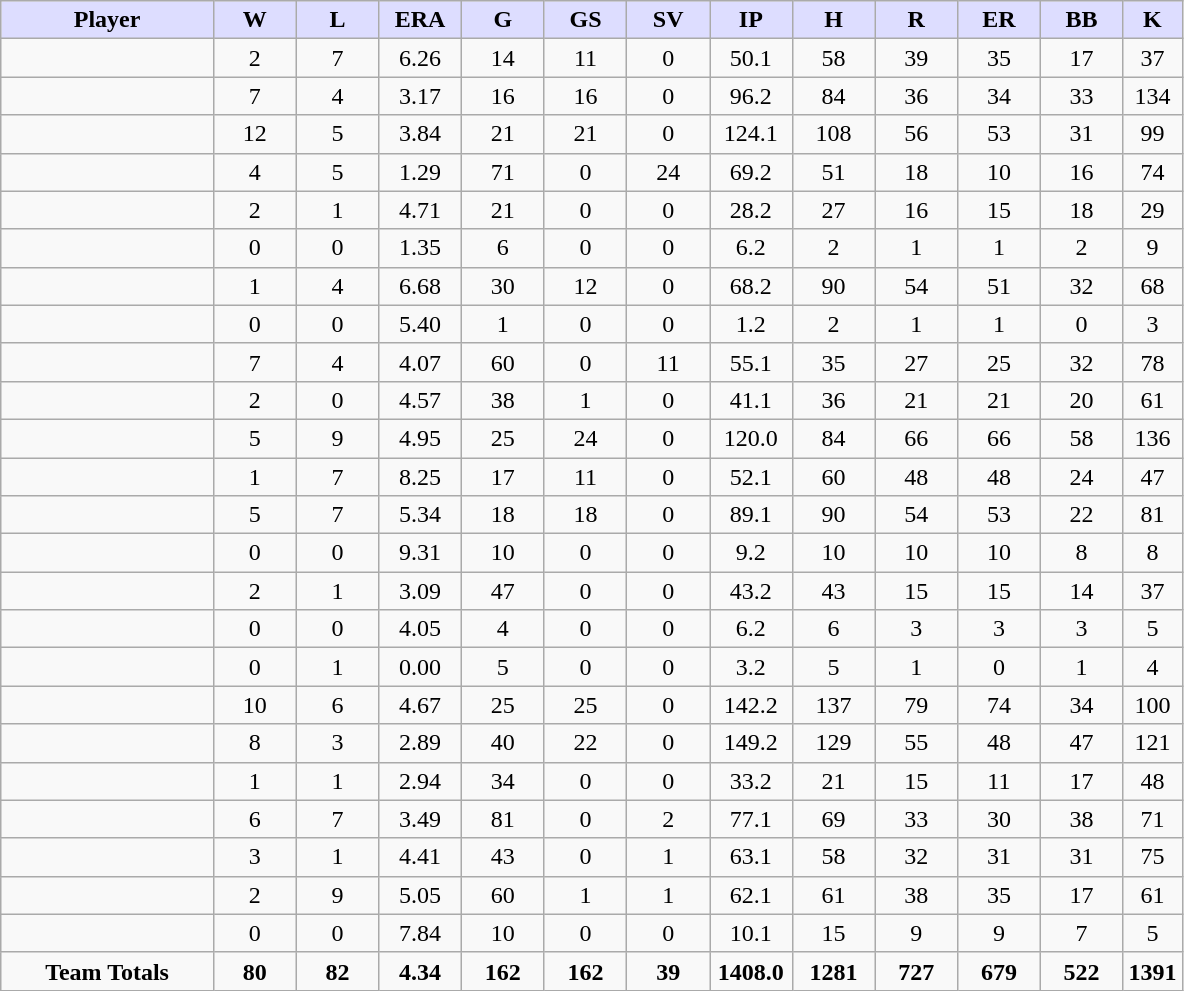<table class="wikitable" style="text-align:center;">
<tr>
<th style="background:#ddf; width:18%;"><strong>Player</strong></th>
<th style="background:#ddf; width:7%;"><strong>W</strong></th>
<th style="background:#ddf; width:7%;"><strong>L</strong></th>
<th style="background:#ddf; width:7%;"><strong>ERA</strong></th>
<th style="background:#ddf; width:7%;"><strong>G</strong></th>
<th style="background:#ddf; width:7%;"><strong>GS</strong></th>
<th style="background:#ddf; width:7%;"><strong>SV</strong></th>
<th style="background:#ddf; width:7%;"><strong>IP</strong></th>
<th style="background:#ddf; width:7%;"><strong>H</strong></th>
<th style="background:#ddf; width:7%;"><strong>R</strong></th>
<th style="background:#ddf; width:7%;"><strong>ER</strong></th>
<th style="background:#ddf; width:7%;"><strong>BB</strong></th>
<th style="background:#ddf; width:7%;"><strong>K</strong></th>
</tr>
<tr>
<td align=left></td>
<td>2</td>
<td>7</td>
<td>6.26</td>
<td>14</td>
<td>11</td>
<td>0</td>
<td>50.1</td>
<td>58</td>
<td>39</td>
<td>35</td>
<td>17</td>
<td>37</td>
</tr>
<tr>
<td align=left></td>
<td>7</td>
<td>4</td>
<td>3.17</td>
<td>16</td>
<td>16</td>
<td>0</td>
<td>96.2</td>
<td>84</td>
<td>36</td>
<td>34</td>
<td>33</td>
<td>134</td>
</tr>
<tr>
<td align=left></td>
<td>12</td>
<td>5</td>
<td>3.84</td>
<td>21</td>
<td>21</td>
<td>0</td>
<td>124.1</td>
<td>108</td>
<td>56</td>
<td>53</td>
<td>31</td>
<td>99</td>
</tr>
<tr>
<td align=left></td>
<td>4</td>
<td>5</td>
<td>1.29</td>
<td>71</td>
<td>0</td>
<td>24</td>
<td>69.2</td>
<td>51</td>
<td>18</td>
<td>10</td>
<td>16</td>
<td>74</td>
</tr>
<tr>
<td align=left></td>
<td>2</td>
<td>1</td>
<td>4.71</td>
<td>21</td>
<td>0</td>
<td>0</td>
<td>28.2</td>
<td>27</td>
<td>16</td>
<td>15</td>
<td>18</td>
<td>29</td>
</tr>
<tr>
<td align=left></td>
<td>0</td>
<td>0</td>
<td>1.35</td>
<td>6</td>
<td>0</td>
<td>0</td>
<td>6.2</td>
<td>2</td>
<td>1</td>
<td>1</td>
<td>2</td>
<td>9</td>
</tr>
<tr>
<td align=left></td>
<td>1</td>
<td>4</td>
<td>6.68</td>
<td>30</td>
<td>12</td>
<td>0</td>
<td>68.2</td>
<td>90</td>
<td>54</td>
<td>51</td>
<td>32</td>
<td>68</td>
</tr>
<tr>
<td align=left></td>
<td>0</td>
<td>0</td>
<td>5.40</td>
<td>1</td>
<td>0</td>
<td>0</td>
<td>1.2</td>
<td>2</td>
<td>1</td>
<td>1</td>
<td>0</td>
<td>3</td>
</tr>
<tr>
<td align=left></td>
<td>7</td>
<td>4</td>
<td>4.07</td>
<td>60</td>
<td>0</td>
<td>11</td>
<td>55.1</td>
<td>35</td>
<td>27</td>
<td>25</td>
<td>32</td>
<td>78</td>
</tr>
<tr>
<td align=left></td>
<td>2</td>
<td>0</td>
<td>4.57</td>
<td>38</td>
<td>1</td>
<td>0</td>
<td>41.1</td>
<td>36</td>
<td>21</td>
<td>21</td>
<td>20</td>
<td>61</td>
</tr>
<tr>
<td align=left></td>
<td>5</td>
<td>9</td>
<td>4.95</td>
<td>25</td>
<td>24</td>
<td>0</td>
<td>120.0</td>
<td>84</td>
<td>66</td>
<td>66</td>
<td>58</td>
<td>136</td>
</tr>
<tr>
<td align=left></td>
<td>1</td>
<td>7</td>
<td>8.25</td>
<td>17</td>
<td>11</td>
<td>0</td>
<td>52.1</td>
<td>60</td>
<td>48</td>
<td>48</td>
<td>24</td>
<td>47</td>
</tr>
<tr>
<td align=left></td>
<td>5</td>
<td>7</td>
<td>5.34</td>
<td>18</td>
<td>18</td>
<td>0</td>
<td>89.1</td>
<td>90</td>
<td>54</td>
<td>53</td>
<td>22</td>
<td>81</td>
</tr>
<tr>
<td align=left></td>
<td>0</td>
<td>0</td>
<td>9.31</td>
<td>10</td>
<td>0</td>
<td>0</td>
<td>9.2</td>
<td>10</td>
<td>10</td>
<td>10</td>
<td>8</td>
<td>8</td>
</tr>
<tr>
<td align=left></td>
<td>2</td>
<td>1</td>
<td>3.09</td>
<td>47</td>
<td>0</td>
<td>0</td>
<td>43.2</td>
<td>43</td>
<td>15</td>
<td>15</td>
<td>14</td>
<td>37</td>
</tr>
<tr>
<td align=left></td>
<td>0</td>
<td>0</td>
<td>4.05</td>
<td>4</td>
<td>0</td>
<td>0</td>
<td>6.2</td>
<td>6</td>
<td>3</td>
<td>3</td>
<td>3</td>
<td>5</td>
</tr>
<tr>
<td align=left></td>
<td>0</td>
<td>1</td>
<td>0.00</td>
<td>5</td>
<td>0</td>
<td>0</td>
<td>3.2</td>
<td>5</td>
<td>1</td>
<td>0</td>
<td>1</td>
<td>4</td>
</tr>
<tr>
<td align=left></td>
<td>10</td>
<td>6</td>
<td>4.67</td>
<td>25</td>
<td>25</td>
<td>0</td>
<td>142.2</td>
<td>137</td>
<td>79</td>
<td>74</td>
<td>34</td>
<td>100</td>
</tr>
<tr>
<td align=left></td>
<td>8</td>
<td>3</td>
<td>2.89</td>
<td>40</td>
<td>22</td>
<td>0</td>
<td>149.2</td>
<td>129</td>
<td>55</td>
<td>48</td>
<td>47</td>
<td>121</td>
</tr>
<tr>
<td align=left></td>
<td>1</td>
<td>1</td>
<td>2.94</td>
<td>34</td>
<td>0</td>
<td>0</td>
<td>33.2</td>
<td>21</td>
<td>15</td>
<td>11</td>
<td>17</td>
<td>48</td>
</tr>
<tr>
<td align=left></td>
<td>6</td>
<td>7</td>
<td>3.49</td>
<td>81</td>
<td>0</td>
<td>2</td>
<td>77.1</td>
<td>69</td>
<td>33</td>
<td>30</td>
<td>38</td>
<td>71</td>
</tr>
<tr>
<td align=left></td>
<td>3</td>
<td>1</td>
<td>4.41</td>
<td>43</td>
<td>0</td>
<td>1</td>
<td>63.1</td>
<td>58</td>
<td>32</td>
<td>31</td>
<td>31</td>
<td>75</td>
</tr>
<tr>
<td align=left></td>
<td>2</td>
<td>9</td>
<td>5.05</td>
<td>60</td>
<td>1</td>
<td>1</td>
<td>62.1</td>
<td>61</td>
<td>38</td>
<td>35</td>
<td>17</td>
<td>61</td>
</tr>
<tr>
<td align=left></td>
<td>0</td>
<td>0</td>
<td>7.84</td>
<td>10</td>
<td>0</td>
<td>0</td>
<td>10.1</td>
<td>15</td>
<td>9</td>
<td>9</td>
<td>7</td>
<td>5</td>
</tr>
<tr class="sortbottom">
<td><strong>Team Totals</strong></td>
<td><strong>80</strong></td>
<td><strong>82</strong></td>
<td><strong>4.34</strong></td>
<td><strong>162</strong></td>
<td><strong>162</strong></td>
<td><strong>39</strong></td>
<td><strong>1408.0</strong></td>
<td><strong>1281</strong></td>
<td><strong>727</strong></td>
<td><strong>679</strong></td>
<td><strong>522</strong></td>
<td><strong>1391</strong></td>
</tr>
</table>
